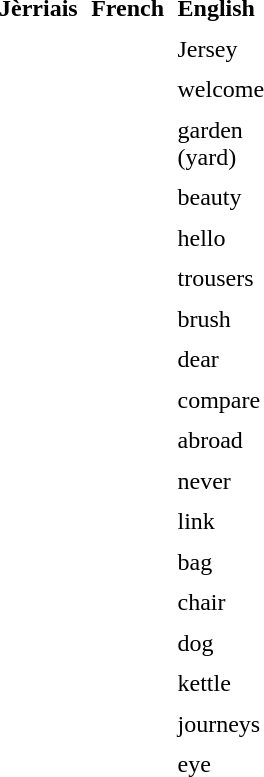<table cellspacing="7px" width=15%>
<tr>
<td width=30%><strong>Jèrriais</strong></td>
<td width=30%><strong>French</strong></td>
<td width=30%><strong>English</strong></td>
</tr>
<tr>
<td></td>
<td></td>
<td>Jersey</td>
</tr>
<tr>
<td></td>
<td></td>
<td>welcome</td>
</tr>
<tr>
<td></td>
<td></td>
<td>garden (yard)</td>
</tr>
<tr>
<td></td>
<td></td>
<td>beauty</td>
</tr>
<tr>
<td></td>
<td></td>
<td>hello</td>
</tr>
<tr>
<td></td>
<td></td>
<td>trousers</td>
</tr>
<tr>
<td></td>
<td></td>
<td>brush</td>
</tr>
<tr>
<td></td>
<td></td>
<td>dear</td>
</tr>
<tr>
<td></td>
<td></td>
<td>compare</td>
</tr>
<tr>
<td></td>
<td></td>
<td>abroad</td>
</tr>
<tr>
<td></td>
<td></td>
<td>never</td>
</tr>
<tr>
<td></td>
<td></td>
<td>link</td>
</tr>
<tr>
<td></td>
<td></td>
<td>bag</td>
</tr>
<tr>
<td></td>
<td></td>
<td>chair</td>
</tr>
<tr>
<td></td>
<td></td>
<td>dog</td>
</tr>
<tr>
<td></td>
<td></td>
<td>kettle</td>
</tr>
<tr>
<td></td>
<td></td>
<td>journeys</td>
</tr>
<tr>
<td></td>
<td></td>
<td>eye</td>
</tr>
</table>
